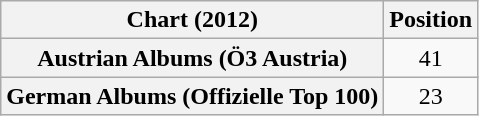<table class="wikitable sortable plainrowheaders" style="text-align:center">
<tr>
<th scope="col">Chart (2012)</th>
<th scope="col">Position</th>
</tr>
<tr>
<th scope="row">Austrian Albums (Ö3 Austria)</th>
<td>41</td>
</tr>
<tr>
<th scope="row">German Albums (Offizielle Top 100)</th>
<td>23</td>
</tr>
</table>
